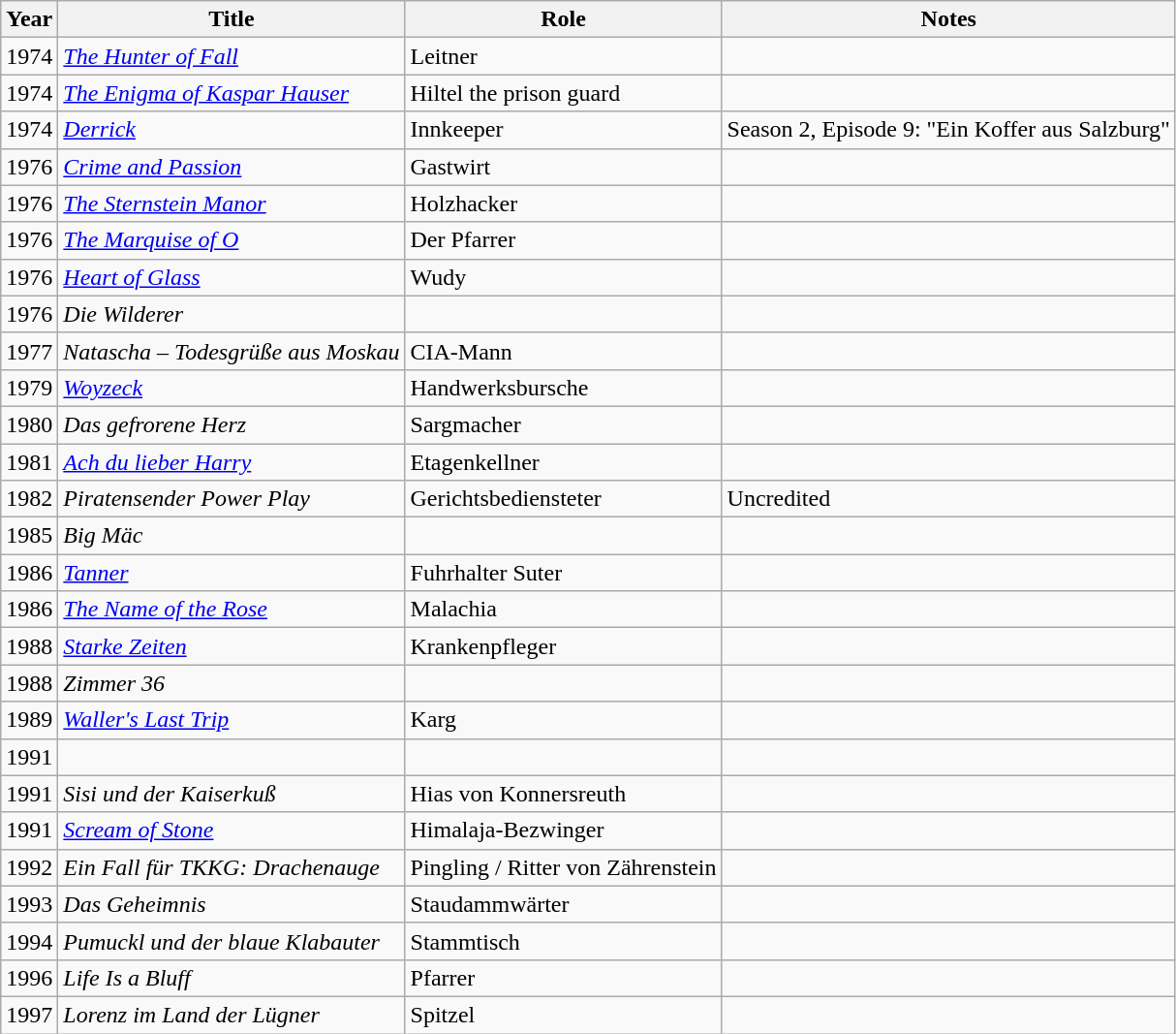<table class="wikitable">
<tr>
<th>Year</th>
<th>Title</th>
<th>Role</th>
<th>Notes</th>
</tr>
<tr>
<td>1974</td>
<td><em><a href='#'>The Hunter of Fall</a></em></td>
<td>Leitner</td>
<td></td>
</tr>
<tr>
<td>1974</td>
<td><em><a href='#'>The Enigma of Kaspar Hauser</a></em></td>
<td>Hiltel the prison guard</td>
<td></td>
</tr>
<tr>
<td>1974</td>
<td><em><a href='#'>Derrick</a></em></td>
<td>Innkeeper</td>
<td>Season 2, Episode 9: "Ein Koffer aus Salzburg"</td>
</tr>
<tr>
<td>1976</td>
<td><em><a href='#'>Crime and Passion</a></em></td>
<td>Gastwirt</td>
<td></td>
</tr>
<tr>
<td>1976</td>
<td><em><a href='#'>The Sternstein Manor</a></em></td>
<td>Holzhacker</td>
<td></td>
</tr>
<tr>
<td>1976</td>
<td><em><a href='#'>The Marquise of O</a></em></td>
<td>Der Pfarrer</td>
<td></td>
</tr>
<tr>
<td>1976</td>
<td><em><a href='#'>Heart of Glass</a></em></td>
<td>Wudy</td>
<td></td>
</tr>
<tr>
<td>1976</td>
<td><em>Die Wilderer</em></td>
<td></td>
<td></td>
</tr>
<tr>
<td>1977</td>
<td><em>Natascha – Todesgrüße aus Moskau</em></td>
<td>CIA-Mann</td>
<td></td>
</tr>
<tr>
<td>1979</td>
<td><em><a href='#'>Woyzeck</a></em></td>
<td>Handwerksbursche</td>
<td></td>
</tr>
<tr>
<td>1980</td>
<td><em>Das gefrorene Herz</em></td>
<td>Sargmacher</td>
<td></td>
</tr>
<tr>
<td>1981</td>
<td><em><a href='#'>Ach du lieber Harry</a></em></td>
<td>Etagenkellner</td>
<td></td>
</tr>
<tr>
<td>1982</td>
<td><em>Piratensender Power Play</em></td>
<td>Gerichtsbediensteter</td>
<td>Uncredited</td>
</tr>
<tr>
<td>1985</td>
<td><em>Big Mäc</em></td>
<td></td>
<td></td>
</tr>
<tr>
<td>1986</td>
<td><em><a href='#'>Tanner</a></em></td>
<td>Fuhrhalter Suter</td>
<td></td>
</tr>
<tr>
<td>1986</td>
<td><em><a href='#'>The Name of the Rose</a></em></td>
<td>Malachia</td>
<td></td>
</tr>
<tr>
<td>1988</td>
<td><em><a href='#'>Starke Zeiten</a></em></td>
<td>Krankenpfleger</td>
<td></td>
</tr>
<tr>
<td>1988</td>
<td><em>Zimmer 36</em></td>
<td></td>
<td></td>
</tr>
<tr>
<td>1989</td>
<td><em><a href='#'>Waller's Last Trip</a></em></td>
<td>Karg</td>
<td></td>
</tr>
<tr>
<td>1991</td>
<td><em></em></td>
<td></td>
<td></td>
</tr>
<tr>
<td>1991</td>
<td><em>Sisi und der Kaiserkuß</em></td>
<td>Hias von Konnersreuth</td>
<td></td>
</tr>
<tr>
<td>1991</td>
<td><em><a href='#'>Scream of Stone</a></em></td>
<td>Himalaja-Bezwinger</td>
<td></td>
</tr>
<tr>
<td>1992</td>
<td><em>Ein Fall für TKKG: Drachenauge</em></td>
<td>Pingling / Ritter von Zährenstein</td>
<td></td>
</tr>
<tr>
<td>1993</td>
<td><em>Das Geheimnis</em></td>
<td>Staudammwärter</td>
<td></td>
</tr>
<tr>
<td>1994</td>
<td><em>Pumuckl und der blaue Klabauter</em></td>
<td>Stammtisch</td>
<td></td>
</tr>
<tr>
<td>1996</td>
<td><em>Life Is a Bluff</em></td>
<td>Pfarrer</td>
<td></td>
</tr>
<tr>
<td>1997</td>
<td><em>Lorenz im Land der Lügner</em></td>
<td>Spitzel</td>
<td></td>
</tr>
</table>
